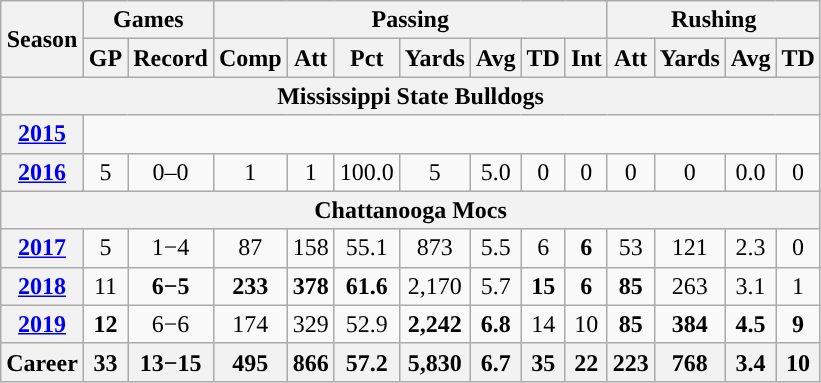<table class="wikitable" style="text-align:center;">
<tr>
<th rowspan="2">Season</th>
<th colspan="2">Games</th>
<th colspan="7">Passing</th>
<th colspan="4">Rushing</th>
</tr>
<tr>
<th>GP</th>
<th>Record</th>
<th>Comp</th>
<th>Att</th>
<th>Pct</th>
<th>Yards</th>
<th>Avg</th>
<th>TD</th>
<th>Int</th>
<th>Att</th>
<th>Yards</th>
<th>Avg</th>
<th>TD</th>
</tr>
<tr>
<th colspan="15">Mississippi State Bulldogs</th>
</tr>
<tr>
<th><a href='#'>2015</a></th>
<td colspan="14"></td>
</tr>
<tr>
<th><a href='#'>2016</a></th>
<td>5</td>
<td>0–0</td>
<td>1</td>
<td>1</td>
<td>100.0</td>
<td>5</td>
<td>5.0</td>
<td>0</td>
<td>0</td>
<td>0</td>
<td>0</td>
<td>0.0</td>
<td>0</td>
</tr>
<tr>
<th colspan="15">Chattanooga Mocs</th>
</tr>
<tr>
<th><a href='#'>2017</a></th>
<td>5</td>
<td>1−4</td>
<td>87</td>
<td>158</td>
<td>55.1</td>
<td>873</td>
<td>5.5</td>
<td>6</td>
<td><strong>6</strong></td>
<td>53</td>
<td>121</td>
<td>2.3</td>
<td>0</td>
</tr>
<tr>
<th><a href='#'>2018</a></th>
<td>11</td>
<td><strong>6−5</strong></td>
<td><strong>233</strong></td>
<td><strong>378</strong></td>
<td><strong>61.6</strong></td>
<td>2,170</td>
<td>5.7</td>
<td><strong>15</strong></td>
<td><strong>6</strong></td>
<td><strong>85</strong></td>
<td>263</td>
<td>3.1</td>
<td>1</td>
</tr>
<tr>
<th><a href='#'>2019</a></th>
<td><strong>12</strong></td>
<td>6−6</td>
<td>174</td>
<td>329</td>
<td>52.9</td>
<td><strong>2,242</strong></td>
<td><strong>6.8</strong></td>
<td>14</td>
<td>10</td>
<td><strong>85</strong></td>
<td><strong>384</strong></td>
<td><strong>4.5</strong></td>
<td><strong>9</strong></td>
</tr>
<tr>
<th>Career</th>
<th>33</th>
<th>13−15</th>
<th>495</th>
<th>866</th>
<th>57.2</th>
<th>5,830</th>
<th>6.7</th>
<th>35</th>
<th>22</th>
<th>223</th>
<th>768</th>
<th>3.4</th>
<th>10</th>
</tr>
</table>
